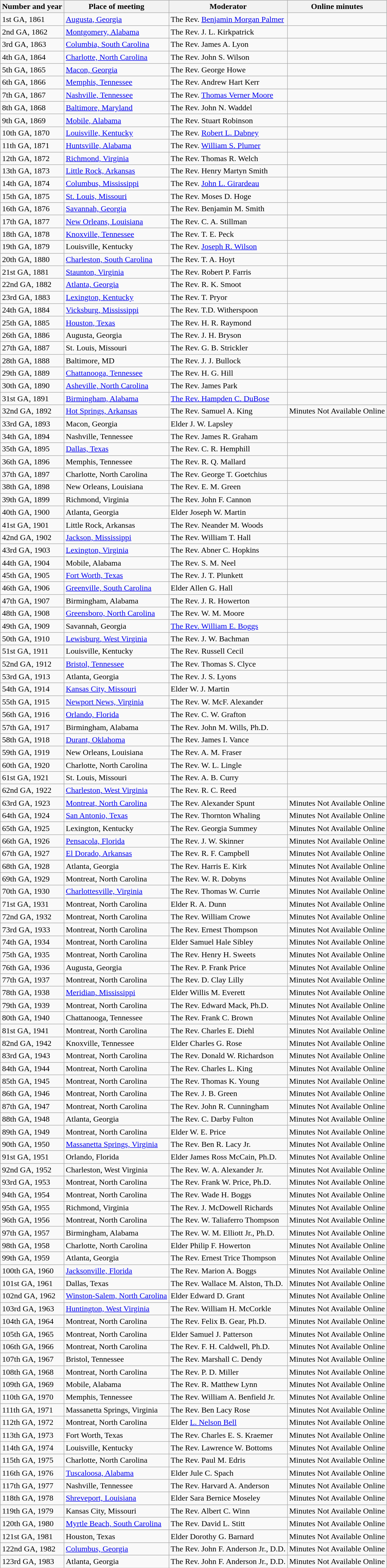<table class="wikitable">
<tr>
<th>Number and year</th>
<th>Place of meeting</th>
<th>Moderator</th>
<th>Online minutes</th>
</tr>
<tr>
<td>1st GA, 1861</td>
<td><a href='#'>Augusta, Georgia</a></td>
<td>The Rev. <a href='#'>Benjamin Morgan Palmer</a></td>
<td></td>
</tr>
<tr>
<td>2nd GA, 1862</td>
<td><a href='#'>Montgomery, Alabama</a></td>
<td>The Rev. J. L. Kirkpatrick</td>
<td></td>
</tr>
<tr>
<td>3rd GA, 1863</td>
<td><a href='#'>Columbia, South Carolina</a></td>
<td>The Rev. James A. Lyon</td>
<td></td>
</tr>
<tr>
<td>4th GA, 1864</td>
<td><a href='#'>Charlotte, North Carolina</a></td>
<td>The Rev. John S. Wilson</td>
<td></td>
</tr>
<tr>
<td>5th GA, 1865</td>
<td><a href='#'>Macon, Georgia</a></td>
<td>The Rev. George Howe</td>
<td></td>
</tr>
<tr>
<td>6th GA, 1866</td>
<td><a href='#'>Memphis, Tennessee</a></td>
<td>The Rev. Andrew Hart Kerr</td>
<td></td>
</tr>
<tr>
<td>7th GA, 1867</td>
<td><a href='#'>Nashville, Tennessee</a></td>
<td>The Rev. <a href='#'>Thomas Verner Moore</a></td>
<td></td>
</tr>
<tr>
<td>8th GA, 1868</td>
<td><a href='#'>Baltimore, Maryland</a></td>
<td>The Rev. John N. Waddel</td>
<td></td>
</tr>
<tr>
<td>9th GA, 1869</td>
<td><a href='#'>Mobile, Alabama</a></td>
<td>The Rev. Stuart Robinson</td>
<td></td>
</tr>
<tr>
<td>10th GA, 1870</td>
<td><a href='#'>Louisville, Kentucky</a></td>
<td>The Rev. <a href='#'>Robert L. Dabney</a></td>
<td></td>
</tr>
<tr>
<td>11th GA, 1871</td>
<td><a href='#'>Huntsville, Alabama</a></td>
<td>The Rev. <a href='#'>William S. Plumer</a></td>
<td></td>
</tr>
<tr>
<td>12th GA, 1872</td>
<td><a href='#'>Richmond, Virginia</a></td>
<td>The Rev. Thomas R. Welch</td>
<td></td>
</tr>
<tr>
<td>13th GA, 1873</td>
<td><a href='#'>Little Rock, Arkansas</a></td>
<td>The Rev. Henry Martyn Smith</td>
<td></td>
</tr>
<tr>
<td>14th GA, 1874</td>
<td><a href='#'>Columbus, Mississippi</a></td>
<td>The Rev. <a href='#'>John L. Girardeau</a></td>
<td></td>
</tr>
<tr>
<td>15th GA, 1875</td>
<td><a href='#'>St. Louis, Missouri</a></td>
<td>The Rev. Moses D. Hoge</td>
<td></td>
</tr>
<tr>
<td>16th GA, 1876</td>
<td><a href='#'>Savannah, Georgia</a></td>
<td>The Rev. Benjamin M. Smith</td>
<td></td>
</tr>
<tr>
<td>17th GA, 1877</td>
<td><a href='#'>New Orleans, Louisiana</a></td>
<td>The Rev. C. A. Stillman</td>
<td></td>
</tr>
<tr>
<td>18th GA, 1878</td>
<td><a href='#'>Knoxville, Tennessee</a></td>
<td>The Rev. T. E. Peck</td>
<td></td>
</tr>
<tr>
<td>19th GA, 1879</td>
<td>Louisville, Kentucky</td>
<td>The Rev. <a href='#'>Joseph R. Wilson</a></td>
<td></td>
</tr>
<tr>
<td>20th GA, 1880</td>
<td><a href='#'>Charleston, South Carolina</a></td>
<td>The Rev. T. A. Hoyt</td>
<td></td>
</tr>
<tr>
<td>21st GA, 1881</td>
<td><a href='#'>Staunton, Virginia</a></td>
<td>The Rev. Robert P. Farris</td>
<td></td>
</tr>
<tr>
<td>22nd GA, 1882</td>
<td><a href='#'>Atlanta, Georgia</a></td>
<td>The Rev. R. K. Smoot</td>
<td></td>
</tr>
<tr>
<td>23rd GA, 1883</td>
<td><a href='#'>Lexington, Kentucky</a></td>
<td>The Rev. T. Pryor</td>
<td></td>
</tr>
<tr>
<td>24th GA, 1884</td>
<td><a href='#'>Vicksburg, Mississippi</a></td>
<td>The Rev. T.D. Witherspoon</td>
<td></td>
</tr>
<tr>
<td>25th GA, 1885</td>
<td><a href='#'>Houston, Texas</a></td>
<td>The Rev. H. R. Raymond</td>
<td></td>
</tr>
<tr>
<td>26th GA, 1886</td>
<td>Augusta, Georgia</td>
<td>The Rev. J. H. Bryson</td>
<td></td>
</tr>
<tr>
<td>27th GA, 1887</td>
<td>St. Louis, Missouri</td>
<td>The Rev. G. B. Strickler</td>
<td></td>
</tr>
<tr>
<td>28th GA, 1888</td>
<td>Baltimore, MD</td>
<td>The Rev. J. J. Bullock</td>
<td></td>
</tr>
<tr>
<td>29th GA, 1889</td>
<td><a href='#'>Chattanooga, Tennessee</a></td>
<td>The Rev. H. G. Hill</td>
<td></td>
</tr>
<tr>
<td>30th GA, 1890</td>
<td><a href='#'>Asheville, North Carolina</a></td>
<td>The Rev. James Park</td>
<td></td>
</tr>
<tr>
<td>31st GA, 1891</td>
<td><a href='#'>Birmingham, Alabama</a></td>
<td><a href='#'>The Rev. Hampden C. DuBose</a></td>
<td></td>
</tr>
<tr>
<td>32nd GA, 1892</td>
<td><a href='#'>Hot Springs, Arkansas</a></td>
<td>The Rev. Samuel A. King</td>
<td>Minutes Not Available Online</td>
</tr>
<tr>
<td>33rd GA, 1893</td>
<td>Macon, Georgia</td>
<td>Elder J. W. Lapsley</td>
<td></td>
</tr>
<tr>
<td>34th GA, 1894</td>
<td>Nashville, Tennessee</td>
<td>The Rev. James R. Graham</td>
<td></td>
</tr>
<tr>
<td>35th GA, 1895</td>
<td><a href='#'>Dallas, Texas</a></td>
<td>The Rev. C. R. Hemphill</td>
<td></td>
</tr>
<tr>
<td>36th GA, 1896</td>
<td>Memphis, Tennessee</td>
<td>The Rev. R. Q. Mallard</td>
<td></td>
</tr>
<tr>
<td>37th GA, 1897</td>
<td>Charlotte, North Carolina</td>
<td>The Rev. George T. Goetchius</td>
<td></td>
</tr>
<tr>
<td>38th GA, 1898</td>
<td>New Orleans, Louisiana</td>
<td>The Rev. E. M. Green</td>
<td></td>
</tr>
<tr>
<td>39th GA, 1899</td>
<td>Richmond, Virginia</td>
<td>The Rev. John F. Cannon</td>
<td></td>
</tr>
<tr>
<td>40th GA, 1900</td>
<td>Atlanta, Georgia</td>
<td>Elder Joseph W. Martin</td>
<td></td>
</tr>
<tr>
<td>41st GA, 1901</td>
<td>Little Rock, Arkansas</td>
<td>The Rev. Neander M. Woods</td>
<td></td>
</tr>
<tr>
<td>42nd GA, 1902</td>
<td><a href='#'>Jackson, Mississippi</a></td>
<td>The Rev. William T. Hall</td>
<td></td>
</tr>
<tr>
<td>43rd GA, 1903</td>
<td><a href='#'>Lexington, Virginia</a></td>
<td>The Rev. Abner C. Hopkins</td>
<td></td>
</tr>
<tr>
<td>44th GA, 1904</td>
<td>Mobile, Alabama</td>
<td>The Rev. S. M. Neel</td>
<td></td>
</tr>
<tr>
<td>45th GA, 1905</td>
<td><a href='#'>Fort Worth, Texas</a></td>
<td>The Rev. J. T. Plunkett</td>
<td></td>
</tr>
<tr>
<td>46th GA, 1906</td>
<td><a href='#'>Greenville, South Carolina</a></td>
<td>Elder Allen G. Hall</td>
<td></td>
</tr>
<tr>
<td>47th GA, 1907</td>
<td>Birmingham, Alabama</td>
<td>The Rev. J. R. Howerton</td>
<td></td>
</tr>
<tr>
<td>48th GA, 1908</td>
<td><a href='#'>Greensboro, North Carolina</a></td>
<td>The Rev. W. M. Moore</td>
<td></td>
</tr>
<tr>
<td>49th GA, 1909</td>
<td>Savannah, Georgia</td>
<td><a href='#'>The Rev. William E. Boggs</a></td>
<td></td>
</tr>
<tr>
<td>50th GA, 1910</td>
<td><a href='#'>Lewisburg, West Virginia</a></td>
<td>The Rev. J. W. Bachman</td>
<td></td>
</tr>
<tr>
<td>51st GA, 1911</td>
<td>Louisville, Kentucky</td>
<td>The Rev. Russell Cecil</td>
<td></td>
</tr>
<tr>
<td>52nd GA, 1912</td>
<td><a href='#'>Bristol, Tennessee</a></td>
<td>The Rev. Thomas S. Clyce</td>
<td></td>
</tr>
<tr>
<td>53rd GA, 1913</td>
<td>Atlanta, Georgia</td>
<td>The Rev. J. S. Lyons</td>
<td></td>
</tr>
<tr>
<td>54th GA, 1914</td>
<td><a href='#'>Kansas City, Missouri</a></td>
<td>Elder W. J. Martin</td>
<td></td>
</tr>
<tr>
<td>55th GA, 1915</td>
<td><a href='#'>Newport News, Virginia</a></td>
<td>The Rev. W. McF. Alexander</td>
<td></td>
</tr>
<tr>
<td>56th GA, 1916</td>
<td><a href='#'>Orlando, Florida</a></td>
<td>The Rev. C. W. Grafton</td>
<td></td>
</tr>
<tr>
<td>57th GA, 1917</td>
<td>Birmingham, Alabama</td>
<td>The Rev. John M. Wills, Ph.D.</td>
<td></td>
</tr>
<tr>
<td>58th GA, 1918</td>
<td><a href='#'>Durant, Oklahoma</a></td>
<td>The Rev. James I. Vance</td>
<td></td>
</tr>
<tr>
<td>59th GA, 1919</td>
<td>New Orleans, Louisiana</td>
<td>The Rev. A. M. Fraser</td>
<td></td>
</tr>
<tr>
<td>60th GA, 1920</td>
<td>Charlotte, North Carolina</td>
<td>The Rev. W. L. Lingle</td>
<td></td>
</tr>
<tr>
<td>61st GA, 1921</td>
<td>St. Louis, Missouri</td>
<td>The Rev. A. B. Curry</td>
<td></td>
</tr>
<tr>
<td>62nd GA, 1922</td>
<td><a href='#'>Charleston, West Virginia</a></td>
<td>The Rev. R. C. Reed</td>
<td></td>
</tr>
<tr>
<td>63rd GA, 1923</td>
<td><a href='#'>Montreat, North Carolina</a></td>
<td>The Rev. Alexander Spunt</td>
<td>Minutes Not Available Online</td>
</tr>
<tr>
<td>64th GA, 1924</td>
<td><a href='#'>San Antonio, Texas</a></td>
<td>The Rev. Thornton Whaling</td>
<td>Minutes Not Available Online</td>
</tr>
<tr>
<td>65th GA, 1925</td>
<td>Lexington, Kentucky</td>
<td>The Rev. Georgia Summey</td>
<td>Minutes Not Available Online</td>
</tr>
<tr>
<td>66th GA, 1926</td>
<td><a href='#'>Pensacola, Florida</a></td>
<td>The Rev. J. W. Skinner</td>
<td>Minutes Not Available Online</td>
</tr>
<tr>
<td>67th GA, 1927</td>
<td><a href='#'>El Dorado, Arkansas</a></td>
<td>The Rev. R. F. Campbell</td>
<td>Minutes Not Available Online</td>
</tr>
<tr>
<td>68th GA, 1928</td>
<td>Atlanta, Georgia</td>
<td>The Rev. Harris E. Kirk</td>
<td>Minutes Not Available Online</td>
</tr>
<tr>
<td>69th GA, 1929</td>
<td>Montreat, North Carolina</td>
<td>The Rev. W. R. Dobyns</td>
<td>Minutes Not Available Online</td>
</tr>
<tr>
<td>70th GA, 1930</td>
<td><a href='#'>Charlottesville, Virginia</a></td>
<td>The Rev. Thomas W. Currie</td>
<td>Minutes Not Available Online</td>
</tr>
<tr>
<td>71st GA, 1931</td>
<td>Montreat, North Carolina</td>
<td>Elder R. A. Dunn</td>
<td>Minutes Not Available Online</td>
</tr>
<tr>
<td>72nd GA, 1932</td>
<td>Montreat, North Carolina</td>
<td>The Rev. William Crowe</td>
<td>Minutes Not Available Online</td>
</tr>
<tr>
<td>73rd GA, 1933</td>
<td>Montreat, North Carolina</td>
<td>The Rev. Ernest Thompson</td>
<td>Minutes Not Available Online</td>
</tr>
<tr>
<td>74th GA, 1934</td>
<td>Montreat, North Carolina</td>
<td>Elder Samuel Hale Sibley</td>
<td>Minutes Not Available Online</td>
</tr>
<tr>
<td>75th GA, 1935</td>
<td>Montreat, North Carolina</td>
<td>The Rev. Henry H. Sweets</td>
<td>Minutes Not Available Online</td>
</tr>
<tr>
<td>76th GA, 1936</td>
<td>Augusta, Georgia</td>
<td>The Rev. P. Frank Price</td>
<td>Minutes Not Available Online</td>
</tr>
<tr>
<td>77th GA, 1937</td>
<td>Montreat, North Carolina</td>
<td>The Rev. D. Clay Lilly</td>
<td>Minutes Not Available Online</td>
</tr>
<tr>
<td>78th GA, 1938</td>
<td><a href='#'>Meridian, Mississippi</a></td>
<td>Elder Willis M. Everett</td>
<td>Minutes Not Available Online</td>
</tr>
<tr>
<td>79th GA, 1939</td>
<td>Montreat, North Carolina</td>
<td>The Rev. Edward Mack, Ph.D.</td>
<td>Minutes Not Available Online</td>
</tr>
<tr>
<td>80th GA, 1940</td>
<td>Chattanooga, Tennessee</td>
<td>The Rev. Frank C. Brown</td>
<td>Minutes Not Available Online</td>
</tr>
<tr>
<td>81st GA, 1941</td>
<td>Montreat, North Carolina</td>
<td>The Rev. Charles E. Diehl</td>
<td>Minutes Not Available Online</td>
</tr>
<tr>
<td>82nd GA, 1942</td>
<td>Knoxville, Tennessee</td>
<td>Elder Charles G. Rose</td>
<td>Minutes Not Available Online</td>
</tr>
<tr>
<td>83rd GA, 1943</td>
<td>Montreat, North Carolina</td>
<td>The Rev. Donald W. Richardson</td>
<td>Minutes Not Available Online</td>
</tr>
<tr>
<td>84th GA, 1944</td>
<td>Montreat, North Carolina</td>
<td>The Rev. Charles L. King</td>
<td>Minutes Not Available Online</td>
</tr>
<tr>
<td>85th GA, 1945</td>
<td>Montreat, North Carolina</td>
<td>The Rev. Thomas K. Young</td>
<td>Minutes Not Available Online</td>
</tr>
<tr>
<td>86th GA, 1946</td>
<td>Montreat, North Carolina</td>
<td>The Rev. J. B. Green</td>
<td>Minutes Not Available Online</td>
</tr>
<tr>
<td>87th GA, 1947</td>
<td>Montreat, North Carolina</td>
<td>The Rev. John R. Cunningham</td>
<td>Minutes Not Available Online</td>
</tr>
<tr>
<td>88th GA, 1948</td>
<td>Atlanta, Georgia</td>
<td>The Rev. C. Darby Fulton</td>
<td>Minutes Not Available Online</td>
</tr>
<tr>
<td>89th GA, 1949</td>
<td>Montreat, North Carolina</td>
<td>Elder W. E. Price</td>
<td>Minutes Not Available Online</td>
</tr>
<tr>
<td>90th GA, 1950</td>
<td><a href='#'>Massanetta Springs, Virginia</a></td>
<td>The Rev. Ben R. Lacy Jr.</td>
<td>Minutes Not Available Online</td>
</tr>
<tr>
<td>91st GA, 1951</td>
<td>Orlando, Florida</td>
<td>Elder James Ross McCain, Ph.D.</td>
<td>Minutes Not Available Online</td>
</tr>
<tr>
<td>92nd GA, 1952</td>
<td>Charleston, West Virginia</td>
<td>The Rev. W. A. Alexander Jr.</td>
<td>Minutes Not Available Online</td>
</tr>
<tr>
<td>93rd GA, 1953</td>
<td>Montreat, North Carolina</td>
<td>The Rev. Frank W. Price, Ph.D.</td>
<td>Minutes Not Available Online</td>
</tr>
<tr>
<td>94th GA, 1954</td>
<td>Montreat, North Carolina</td>
<td>The Rev. Wade H. Boggs</td>
<td>Minutes Not Available Online</td>
</tr>
<tr>
<td>95th GA, 1955</td>
<td>Richmond, Virginia</td>
<td>The Rev. J. McDowell Richards</td>
<td>Minutes Not Available Online</td>
</tr>
<tr>
<td>96th GA, 1956</td>
<td>Montreat, North Carolina</td>
<td>The Rev. W. Taliaferro Thompson</td>
<td>Minutes Not Available Online</td>
</tr>
<tr>
<td>97th GA, 1957</td>
<td>Birmingham, Alabama</td>
<td>The Rev. W. M. Elliott Jr., Ph.D.</td>
<td>Minutes Not Available Online</td>
</tr>
<tr>
<td>98th GA, 1958</td>
<td>Charlotte, North Carolina</td>
<td>Elder Philip F. Howerton</td>
<td>Minutes Not Available Online</td>
</tr>
<tr>
<td>99th GA, 1959</td>
<td>Atlanta, Georgia</td>
<td>The Rev. Ernest Trice Thompson</td>
<td>Minutes Not Available Online</td>
</tr>
<tr>
<td>100th GA, 1960</td>
<td><a href='#'>Jacksonville, Florida</a></td>
<td>The Rev. Marion A. Boggs</td>
<td>Minutes Not Available Online</td>
</tr>
<tr>
<td>101st GA, 1961</td>
<td>Dallas, Texas</td>
<td>The Rev. Wallace M. Alston, Th.D.</td>
<td>Minutes Not Available Online</td>
</tr>
<tr>
<td>102nd GA, 1962</td>
<td><a href='#'>Winston-Salem, North Carolina</a></td>
<td>Elder Edward D. Grant</td>
<td>Minutes Not Available Online</td>
</tr>
<tr>
<td>103rd GA, 1963</td>
<td><a href='#'>Huntington, West Virginia</a></td>
<td>The Rev. William H. McCorkle</td>
<td>Minutes Not Available Online</td>
</tr>
<tr>
<td>104th GA, 1964</td>
<td>Montreat, North Carolina</td>
<td>The Rev. Felix B. Gear, Ph.D.</td>
<td>Minutes Not Available Online</td>
</tr>
<tr>
<td>105th GA, 1965</td>
<td>Montreat, North Carolina</td>
<td>Elder Samuel J. Patterson</td>
<td>Minutes Not Available Online</td>
</tr>
<tr>
<td>106th GA, 1966</td>
<td>Montreat, North Carolina</td>
<td>The Rev. F. H. Caldwell, Ph.D.</td>
<td>Minutes Not Available Online</td>
</tr>
<tr>
<td>107th GA, 1967</td>
<td>Bristol, Tennessee</td>
<td>The Rev. Marshall C. Dendy</td>
<td>Minutes Not Available Online</td>
</tr>
<tr>
<td>108th GA, 1968</td>
<td>Montreat, North Carolina</td>
<td>The Rev. P. D. Miller</td>
<td>Minutes Not Available Online</td>
</tr>
<tr>
<td>109th GA, 1969</td>
<td>Mobile, Alabama</td>
<td>The Rev. R. Matthew Lynn</td>
<td>Minutes Not Available Online</td>
</tr>
<tr>
<td>110th GA, 1970</td>
<td>Memphis, Tennessee</td>
<td>The Rev. William A. Benfield Jr.</td>
<td>Minutes Not Available Online</td>
</tr>
<tr>
<td>111th GA, 1971</td>
<td>Massanetta Springs, Virginia</td>
<td>The Rev. Ben Lacy Rose</td>
<td>Minutes Not Available Online</td>
</tr>
<tr>
<td>112th GA, 1972</td>
<td>Montreat, North Carolina</td>
<td>Elder <a href='#'>L. Nelson Bell</a></td>
<td>Minutes Not Available Online</td>
</tr>
<tr>
<td>113th GA, 1973</td>
<td>Fort Worth, Texas</td>
<td>The Rev. Charles E. S. Kraemer</td>
<td>Minutes Not Available Online</td>
</tr>
<tr>
<td>114th GA, 1974</td>
<td>Louisville, Kentucky</td>
<td>The Rev. Lawrence W. Bottoms</td>
<td>Minutes Not Available Online</td>
</tr>
<tr>
<td>115th GA, 1975</td>
<td>Charlotte, North Carolina</td>
<td>The Rev. Paul M. Edris</td>
<td>Minutes Not Available Online</td>
</tr>
<tr>
<td>116th GA, 1976</td>
<td><a href='#'>Tuscaloosa, Alabama</a></td>
<td>Elder Jule C. Spach</td>
<td>Minutes Not Available Online</td>
</tr>
<tr>
<td>117th GA, 1977</td>
<td>Nashville, Tennessee</td>
<td>The Rev. Harvard A. Anderson</td>
<td>Minutes Not Available Online</td>
</tr>
<tr>
<td>118th GA, 1978</td>
<td><a href='#'>Shreveport, Louisiana</a></td>
<td>Elder Sara Bernice Moseley</td>
<td>Minutes Not Available Online</td>
</tr>
<tr>
<td>119th GA, 1979</td>
<td>Kansas City, Missouri</td>
<td>The Rev. Albert C. Winn</td>
<td>Minutes Not Available Online</td>
</tr>
<tr>
<td>120th GA, 1980</td>
<td><a href='#'>Myrtle Beach, South Carolina</a></td>
<td>The Rev. David L. Stitt</td>
<td>Minutes Not Available Online</td>
</tr>
<tr>
<td>121st GA, 1981</td>
<td>Houston, Texas</td>
<td>Elder Dorothy G. Barnard</td>
<td>Minutes Not Available Online</td>
</tr>
<tr>
<td>122nd GA, 1982</td>
<td><a href='#'>Columbus, Georgia</a></td>
<td>The Rev. John F. Anderson Jr., D.D.</td>
<td>Minutes Not Available Online</td>
</tr>
<tr>
<td>123rd GA, 1983</td>
<td>Atlanta, Georgia</td>
<td>The Rev. John F. Anderson Jr., D.D.</td>
<td>Minutes Not Available Online</td>
</tr>
</table>
